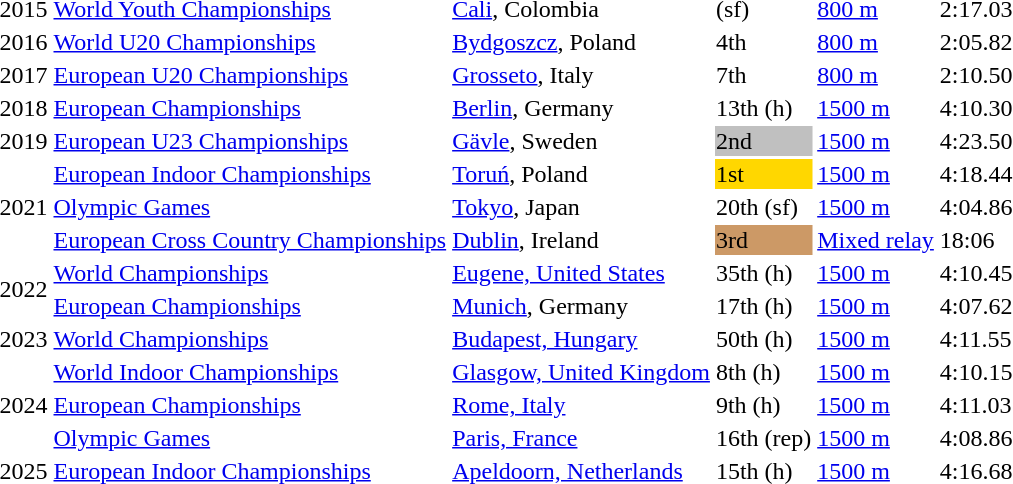<table>
<tr>
<td>2015</td>
<td><a href='#'>World Youth Championships</a></td>
<td><a href='#'>Cali</a>, Colombia</td>
<td>(sf)</td>
<td><a href='#'>800 m</a></td>
<td>2:17.03</td>
<td></td>
</tr>
<tr>
<td>2016</td>
<td><a href='#'>World U20 Championships</a></td>
<td><a href='#'>Bydgoszcz</a>, Poland</td>
<td>4th</td>
<td><a href='#'>800 m</a></td>
<td>2:05.82</td>
<td></td>
</tr>
<tr>
<td>2017</td>
<td><a href='#'>European U20 Championships</a></td>
<td><a href='#'>Grosseto</a>, Italy</td>
<td>7th</td>
<td><a href='#'>800 m</a></td>
<td>2:10.50</td>
<td></td>
</tr>
<tr>
<td>2018</td>
<td><a href='#'>European Championships</a></td>
<td><a href='#'>Berlin</a>, Germany</td>
<td>13th (h)</td>
<td><a href='#'>1500 m</a></td>
<td>4:10.30</td>
<td></td>
</tr>
<tr>
<td>2019</td>
<td><a href='#'>European U23 Championships</a></td>
<td><a href='#'>Gävle</a>, Sweden</td>
<td bgcolor=silver>2nd</td>
<td><a href='#'>1500 m</a></td>
<td>4:23.50</td>
<td></td>
</tr>
<tr>
<td rowspan=3>2021</td>
<td><a href='#'>European Indoor Championships</a></td>
<td><a href='#'>Toruń</a>, Poland</td>
<td bgcolor=gold>1st</td>
<td><a href='#'>1500 m</a></td>
<td>4:18.44 </td>
<td></td>
</tr>
<tr>
<td><a href='#'>Olympic Games</a></td>
<td><a href='#'>Tokyo</a>, Japan</td>
<td>20th (sf)</td>
<td><a href='#'>1500 m</a></td>
<td>4:04.86</td>
<td></td>
</tr>
<tr>
<td><a href='#'>European Cross Country Championships</a></td>
<td><a href='#'>Dublin</a>, Ireland</td>
<td bgcolor=cc9966>3rd</td>
<td><a href='#'>Mixed relay</a></td>
<td>18:06</td>
<td></td>
</tr>
<tr>
<td rowspan=2>2022</td>
<td><a href='#'>World Championships</a></td>
<td><a href='#'>Eugene, United States</a></td>
<td>35th (h)</td>
<td><a href='#'>1500 m</a></td>
<td>4:10.45</td>
</tr>
<tr>
<td><a href='#'>European Championships</a></td>
<td><a href='#'>Munich</a>, Germany</td>
<td>17th (h)</td>
<td><a href='#'>1500 m</a></td>
<td>4:07.62</td>
<td></td>
</tr>
<tr>
<td>2023</td>
<td><a href='#'>World Championships</a></td>
<td><a href='#'>Budapest, Hungary</a></td>
<td>50th (h)</td>
<td><a href='#'>1500 m</a></td>
<td>4:11.55</td>
<td></td>
</tr>
<tr>
<td rowspan=3>2024</td>
<td><a href='#'>World Indoor Championships</a></td>
<td><a href='#'>Glasgow, United Kingdom</a></td>
<td>8th (h)</td>
<td><a href='#'>1500 m</a></td>
<td>4:10.15</td>
<td></td>
</tr>
<tr>
<td><a href='#'>European Championships</a></td>
<td><a href='#'>Rome, Italy</a></td>
<td>9th (h)</td>
<td><a href='#'>1500 m</a></td>
<td>4:11.03</td>
<td></td>
</tr>
<tr>
<td><a href='#'>Olympic Games</a></td>
<td><a href='#'>Paris, France</a></td>
<td>16th (rep)</td>
<td><a href='#'>1500 m</a></td>
<td>4:08.86</td>
<td></td>
</tr>
<tr>
<td>2025</td>
<td><a href='#'>European  Indoor Championships</a></td>
<td><a href='#'>Apeldoorn, Netherlands</a></td>
<td>15th (h)</td>
<td><a href='#'>1500 m</a></td>
<td>4:16.68</td>
<td></td>
</tr>
</table>
